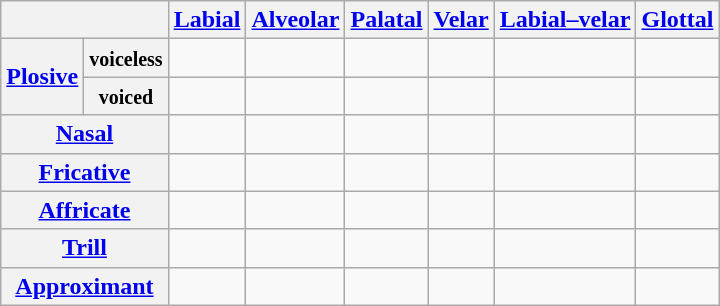<table class="wikitable" style="text-align:center">
<tr>
<th colspan="2"></th>
<th><a href='#'>Labial</a></th>
<th><a href='#'>Alveolar</a></th>
<th><a href='#'>Palatal</a></th>
<th><a href='#'>Velar</a></th>
<th><a href='#'>Labial–velar</a></th>
<th><a href='#'>Glottal</a></th>
</tr>
<tr>
<th rowspan="2"><a href='#'>Plosive</a></th>
<th><small>voiceless</small></th>
<td></td>
<td></td>
<td></td>
<td></td>
<td> </td>
<td> </td>
</tr>
<tr>
<th><small>voiced</small></th>
<td></td>
<td></td>
<td></td>
<td></td>
<td> </td>
<td></td>
</tr>
<tr>
<th colspan="2"><a href='#'>Nasal</a></th>
<td></td>
<td></td>
<td></td>
<td> </td>
<td></td>
<td></td>
</tr>
<tr>
<th colspan="2"><a href='#'>Fricative</a></th>
<td></td>
<td></td>
<td></td>
<td></td>
<td></td>
<td></td>
</tr>
<tr>
<th colspan="2"><a href='#'>Affricate</a></th>
<td></td>
<td></td>
<td>  </td>
<td></td>
<td></td>
<td></td>
</tr>
<tr>
<th colspan="2"><a href='#'>Trill</a></th>
<td></td>
<td></td>
<td></td>
<td></td>
<td></td>
<td></td>
</tr>
<tr>
<th colspan="2"><a href='#'>Approximant</a></th>
<td></td>
<td></td>
<td> </td>
<td></td>
<td></td>
<td></td>
</tr>
</table>
